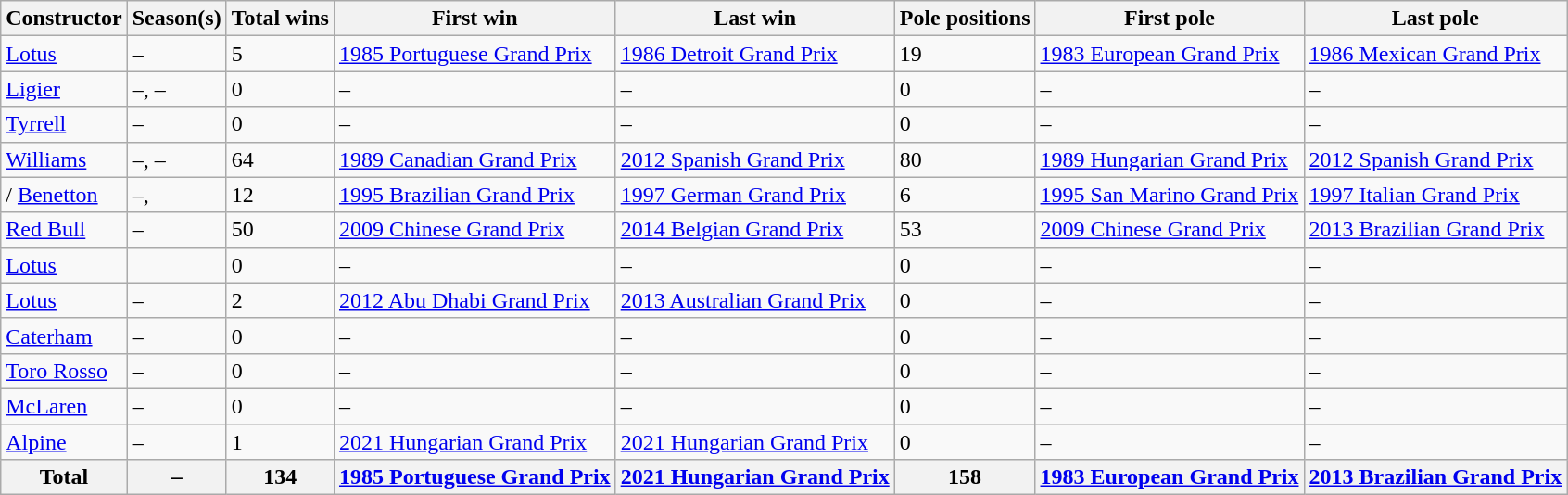<table class="wikitable">
<tr>
<th>Constructor</th>
<th>Season(s)</th>
<th>Total wins</th>
<th>First win</th>
<th>Last win</th>
<th>Pole positions</th>
<th>First pole</th>
<th>Last pole</th>
</tr>
<tr>
<td> <a href='#'>Lotus</a></td>
<td>–</td>
<td>5</td>
<td><a href='#'>1985 Portuguese Grand Prix</a></td>
<td><a href='#'>1986 Detroit Grand Prix</a></td>
<td>19</td>
<td><a href='#'>1983 European Grand Prix</a></td>
<td><a href='#'>1986 Mexican Grand Prix</a></td>
</tr>
<tr>
<td> <a href='#'>Ligier</a></td>
<td>–, –</td>
<td>0</td>
<td>–</td>
<td>–</td>
<td>0</td>
<td>–</td>
<td>–</td>
</tr>
<tr>
<td> <a href='#'>Tyrrell</a></td>
<td>–</td>
<td>0</td>
<td>–</td>
<td>–</td>
<td>0</td>
<td>–</td>
<td>–</td>
</tr>
<tr>
<td> <a href='#'>Williams</a></td>
<td>–, –</td>
<td>64</td>
<td><a href='#'>1989 Canadian Grand Prix</a></td>
<td><a href='#'>2012 Spanish Grand Prix</a></td>
<td>80</td>
<td><a href='#'>1989 Hungarian Grand Prix</a></td>
<td><a href='#'>2012 Spanish Grand Prix</a></td>
</tr>
<tr>
<td>/ <a href='#'>Benetton</a></td>
<td>–, </td>
<td>12</td>
<td><a href='#'>1995 Brazilian Grand Prix</a></td>
<td><a href='#'>1997 German Grand Prix</a></td>
<td>6</td>
<td><a href='#'>1995 San Marino Grand Prix</a></td>
<td><a href='#'>1997 Italian Grand Prix</a></td>
</tr>
<tr>
<td> <a href='#'>Red Bull</a></td>
<td>–</td>
<td>50</td>
<td><a href='#'>2009 Chinese Grand Prix</a></td>
<td><a href='#'>2014 Belgian Grand Prix</a></td>
<td>53</td>
<td><a href='#'>2009 Chinese Grand Prix</a></td>
<td><a href='#'>2013 Brazilian Grand Prix</a></td>
</tr>
<tr>
<td> <a href='#'>Lotus</a></td>
<td></td>
<td>0</td>
<td>–</td>
<td>–</td>
<td>0</td>
<td>–</td>
<td>–</td>
</tr>
<tr>
<td> <a href='#'>Lotus</a></td>
<td>–</td>
<td>2</td>
<td><a href='#'>2012 Abu Dhabi Grand Prix</a></td>
<td><a href='#'>2013 Australian Grand Prix</a></td>
<td>0</td>
<td>–</td>
<td>–</td>
</tr>
<tr>
<td> <a href='#'>Caterham</a></td>
<td>–</td>
<td>0</td>
<td>–</td>
<td>–</td>
<td>0</td>
<td>–</td>
<td>–</td>
</tr>
<tr>
<td> <a href='#'>Toro Rosso</a></td>
<td>–</td>
<td>0</td>
<td>–</td>
<td>–</td>
<td>0</td>
<td>–</td>
<td>–</td>
</tr>
<tr>
<td> <a href='#'>McLaren</a></td>
<td>–</td>
<td>0</td>
<td>–</td>
<td>–</td>
<td>0</td>
<td>–</td>
<td>–</td>
</tr>
<tr>
<td> <a href='#'>Alpine</a></td>
<td>–</td>
<td>1</td>
<td><a href='#'>2021 Hungarian Grand Prix</a></td>
<td><a href='#'>2021 Hungarian Grand Prix</a></td>
<td>0</td>
<td>–</td>
<td>–</td>
</tr>
<tr>
<th>Total</th>
<th>–</th>
<th>134</th>
<th><a href='#'>1985 Portuguese Grand Prix</a></th>
<th><a href='#'>2021 Hungarian Grand Prix</a></th>
<th>158</th>
<th><a href='#'>1983 European Grand Prix</a></th>
<th><a href='#'>2013 Brazilian Grand Prix</a></th>
</tr>
</table>
